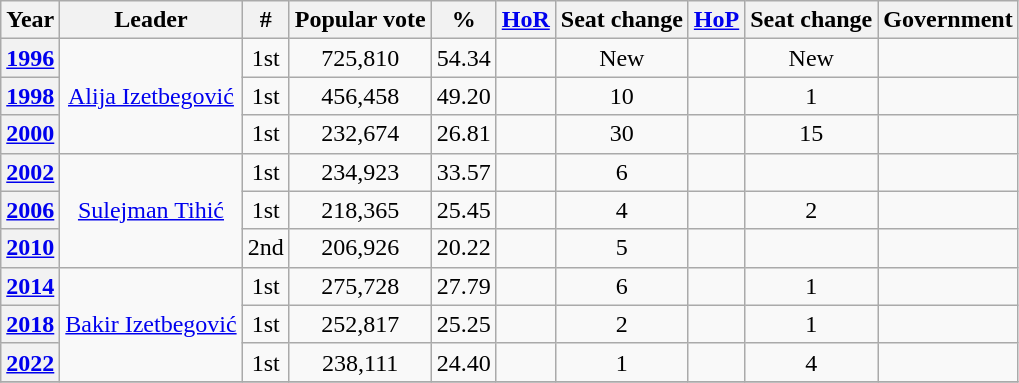<table class="wikitable" style="text-align: center;">
<tr>
<th>Year</th>
<th>Leader</th>
<th>#</th>
<th>Popular vote</th>
<th>%</th>
<th><a href='#'>HoR</a></th>
<th>Seat change</th>
<th><a href='#'>HoP</a></th>
<th>Seat change</th>
<th>Government</th>
</tr>
<tr>
<th><a href='#'>1996</a></th>
<td rowspan=3><a href='#'>Alija Izetbegović</a></td>
<td>1st</td>
<td align=center>725,810</td>
<td>54.34</td>
<td></td>
<td>New</td>
<td></td>
<td>New</td>
<td></td>
</tr>
<tr>
<th><a href='#'>1998</a></th>
<td>1st</td>
<td align=center>456,458</td>
<td>49.20</td>
<td></td>
<td> 10</td>
<td></td>
<td> 1</td>
<td></td>
</tr>
<tr>
<th><a href='#'>2000</a></th>
<td>1st</td>
<td align=center>232,674</td>
<td>26.81</td>
<td></td>
<td> 30</td>
<td></td>
<td> 15</td>
<td></td>
</tr>
<tr>
<th><a href='#'>2002</a></th>
<td rowspan=3><a href='#'>Sulejman Tihić</a></td>
<td>1st</td>
<td align=center>234,923</td>
<td>33.57</td>
<td></td>
<td> 6</td>
<td></td>
<td></td>
<td></td>
</tr>
<tr>
<th><a href='#'>2006</a></th>
<td>1st</td>
<td align=center>218,365</td>
<td>25.45</td>
<td></td>
<td> 4</td>
<td></td>
<td> 2</td>
<td></td>
</tr>
<tr>
<th><a href='#'>2010</a></th>
<td>2nd</td>
<td align=center>206,926</td>
<td>20.22</td>
<td></td>
<td> 5</td>
<td></td>
<td></td>
<td></td>
</tr>
<tr>
<th><a href='#'>2014</a></th>
<td rowspan=3><a href='#'>Bakir Izetbegović</a></td>
<td>1st</td>
<td align=center>275,728</td>
<td>27.79</td>
<td></td>
<td> 6</td>
<td></td>
<td> 1</td>
<td></td>
</tr>
<tr>
<th><a href='#'>2018</a></th>
<td>1st</td>
<td align=center>252,817</td>
<td>25.25</td>
<td></td>
<td> 2</td>
<td></td>
<td> 1</td>
<td></td>
</tr>
<tr>
<th><a href='#'>2022</a></th>
<td>1st</td>
<td align=center>238,111</td>
<td>24.40</td>
<td></td>
<td> 1</td>
<td></td>
<td> 4</td>
<td></td>
</tr>
<tr>
</tr>
</table>
